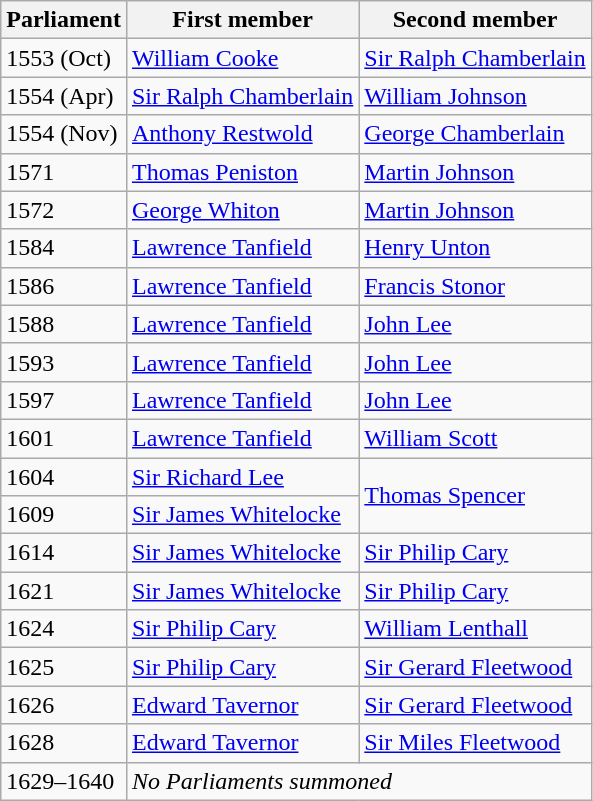<table class="wikitable">
<tr>
<th>Parliament</th>
<th>First member</th>
<th>Second member</th>
</tr>
<tr>
<td>1553 (Oct)</td>
<td><a href='#'>William Cooke</a></td>
<td><a href='#'>Sir Ralph Chamberlain</a></td>
</tr>
<tr>
<td>1554 (Apr)</td>
<td><a href='#'>Sir Ralph Chamberlain</a></td>
<td><a href='#'>William Johnson</a></td>
</tr>
<tr>
<td>1554 (Nov)</td>
<td><a href='#'>Anthony Restwold</a></td>
<td><a href='#'>George Chamberlain</a></td>
</tr>
<tr>
<td>1571</td>
<td><a href='#'>Thomas Peniston</a></td>
<td><a href='#'>Martin Johnson</a></td>
</tr>
<tr>
<td>1572</td>
<td><a href='#'>George Whiton</a></td>
<td><a href='#'>Martin Johnson</a></td>
</tr>
<tr>
<td>1584</td>
<td><a href='#'>Lawrence Tanfield</a></td>
<td><a href='#'>Henry Unton</a></td>
</tr>
<tr>
<td>1586</td>
<td><a href='#'>Lawrence Tanfield</a></td>
<td><a href='#'>Francis Stonor</a></td>
</tr>
<tr>
<td>1588</td>
<td><a href='#'>Lawrence Tanfield</a></td>
<td><a href='#'>John Lee</a></td>
</tr>
<tr>
<td>1593</td>
<td><a href='#'>Lawrence Tanfield</a></td>
<td><a href='#'>John Lee</a></td>
</tr>
<tr>
<td>1597</td>
<td><a href='#'>Lawrence Tanfield</a></td>
<td><a href='#'>John Lee</a></td>
</tr>
<tr>
<td>1601</td>
<td><a href='#'>Lawrence Tanfield</a></td>
<td><a href='#'>William Scott</a></td>
</tr>
<tr>
<td>1604</td>
<td><a href='#'>Sir Richard Lee</a></td>
<td rowspan="2"><a href='#'>Thomas Spencer</a></td>
</tr>
<tr>
<td>1609</td>
<td><a href='#'>Sir James Whitelocke</a></td>
</tr>
<tr>
<td>1614</td>
<td><a href='#'>Sir James Whitelocke</a></td>
<td><a href='#'>Sir Philip Cary</a></td>
</tr>
<tr>
<td>1621</td>
<td><a href='#'>Sir James Whitelocke</a></td>
<td><a href='#'>Sir Philip Cary</a></td>
</tr>
<tr>
<td>1624</td>
<td><a href='#'>Sir Philip Cary</a></td>
<td><a href='#'>William Lenthall</a></td>
</tr>
<tr>
<td>1625</td>
<td><a href='#'>Sir Philip Cary</a></td>
<td><a href='#'>Sir Gerard Fleetwood</a></td>
</tr>
<tr>
<td>1626</td>
<td><a href='#'>Edward Tavernor</a></td>
<td><a href='#'>Sir Gerard Fleetwood</a></td>
</tr>
<tr>
<td>1628</td>
<td><a href='#'>Edward Tavernor</a></td>
<td><a href='#'>Sir Miles Fleetwood</a></td>
</tr>
<tr>
<td>1629–1640</td>
<td colspan = "2"><em>No Parliaments summoned</em></td>
</tr>
</table>
